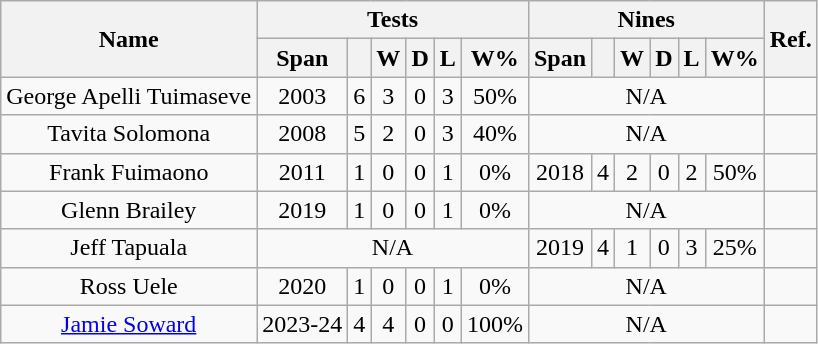<table class="wikitable" style="text-align:center;">
<tr>
<th rowspan=2>Name</th>
<th colspan=6>Tests</th>
<th colspan=6>Nines</th>
<th rowspan=2 class="unsortable">Ref.</th>
</tr>
<tr>
<th>Span</th>
<th></th>
<th>W</th>
<th>D</th>
<th>L</th>
<th data-sort-type="number">W%</th>
<th>Span</th>
<th></th>
<th>W</th>
<th>D</th>
<th>L</th>
<th data-sort-type="number">W%</th>
</tr>
<tr>
<td>George Apelli Tuimaseve</td>
<td>2003</td>
<td>6</td>
<td>3</td>
<td>0</td>
<td>3</td>
<td>50%</td>
<td colspan=6>N/A</td>
<td></td>
</tr>
<tr>
<td>Tavita Solomona</td>
<td>2008</td>
<td>5</td>
<td>2</td>
<td>0</td>
<td>3</td>
<td>40%</td>
<td colspan=6>N/A</td>
<td></td>
</tr>
<tr>
<td>Frank Fuimaono</td>
<td>2011</td>
<td>1</td>
<td>0</td>
<td>0</td>
<td>1</td>
<td>0%</td>
<td>2018</td>
<td>4</td>
<td>2</td>
<td>0</td>
<td>2</td>
<td>50%</td>
<td></td>
</tr>
<tr>
<td>Glenn Brailey</td>
<td>2019</td>
<td>1</td>
<td>0</td>
<td>0</td>
<td>1</td>
<td>0%</td>
<td colspan=6>N/A</td>
<td></td>
</tr>
<tr>
<td>Jeff Tapuala</td>
<td colspan=6>N/A</td>
<td>2019</td>
<td>4</td>
<td>1</td>
<td>0</td>
<td>3</td>
<td>25%</td>
<td></td>
</tr>
<tr>
<td>Ross Uele</td>
<td>2020</td>
<td>1</td>
<td>0</td>
<td>0</td>
<td>1</td>
<td>0%</td>
<td colspan=6>N/A</td>
<td></td>
</tr>
<tr>
<td><a href='#'>Jamie Soward</a></td>
<td>2023-24</td>
<td>4</td>
<td>4</td>
<td>0</td>
<td>0</td>
<td>100%</td>
<td colspan=6>N/A</td>
<td></td>
</tr>
</table>
